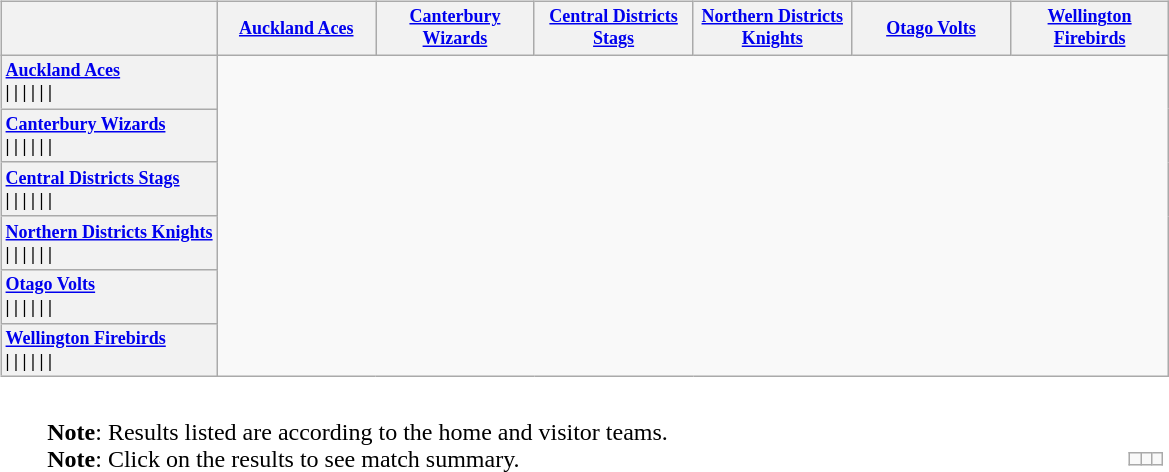<table style="padding:none;">
<tr>
<td colspan="3"><br><table class="wikitable" style="font-size: 75%; text-align:left;">
<tr>
<th style="width:138px; text-align:center;"></th>
<th width=100><a href='#'>Auckland Aces</a></th>
<th width=100><a href='#'>Canterbury Wizards</a></th>
<th width=100><a href='#'>Central Districts Stags</a></th>
<th width=100><a href='#'>Northern Districts Knights</a></th>
<th width=100><a href='#'>Otago Volts</a></th>
<th width=100><a href='#'>Wellington Firebirds</a></th>
</tr>
<tr>
<th style="text-align:left; border-left:none"><a href='#'>Auckland Aces</a><br> | 
 | 
 | 
 | 
  | 
 | </th>
</tr>
<tr>
<th style="text-align:left; border-left:none"><a href='#'>Canterbury Wizards</a><br> |  
 | 
 | 
 | 
  | 
 | </th>
</tr>
<tr>
<th style="text-align:left; border-left:none"><a href='#'>Central Districts Stags</a><br> | 
 |  
 | 
 | 
  | 
 | </th>
</tr>
<tr>
<th style="text-align:left; border-left:none"><a href='#'>Northern Districts Knights</a><br> | 
 |  
 | 
 | 
  | 
 | </th>
</tr>
<tr>
<th style="text-align:left; border-left:none"><a href='#'>Otago Volts</a><br> | 
 |  
 | 
 | 
  | 
 | </th>
</tr>
<tr>
<th style="text-align:left; border-left:none"><a href='#'>Wellington Firebirds</a><br> | 
 |  
 | 
 | 
  | 
 | </th>
</tr>
</table>
</td>
</tr>
<tr style="font-size: 100%; text-align:left;">
<td style="width:1.7em"></td>
<td style="width:35em"><strong>Note</strong>: Results listed are according to the home and visitor teams.<br><strong>Note</strong>: Click on the results to see match summary.</td>
<td><br><table class="wikitable" style="float:right;">
<tr style="text-align: center">
<td></td>
<td></td>
<td></td>
</tr>
</table>
</td>
</tr>
</table>
